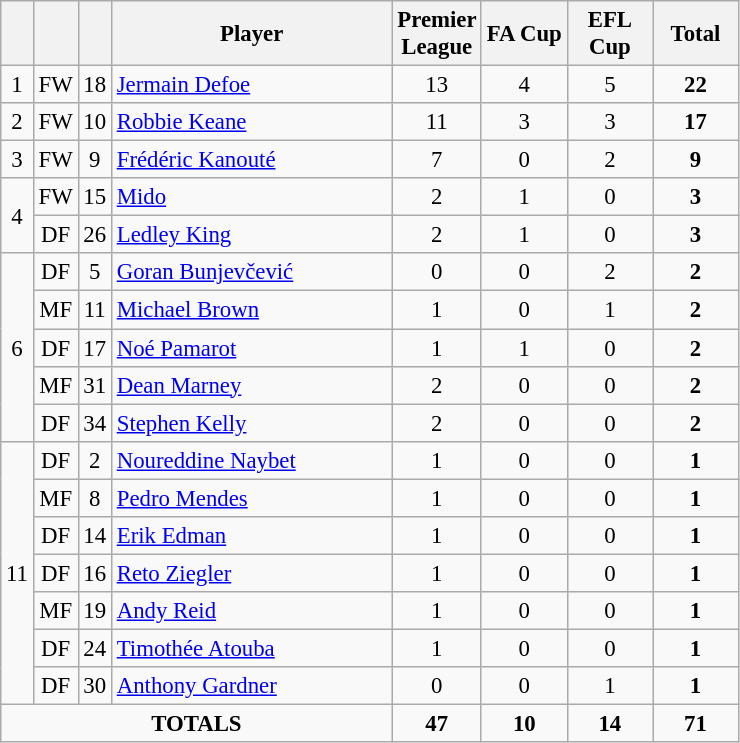<table class="wikitable sortable" style="font-size: 95%; text-align: center;">
<tr>
<th width=10></th>
<th width=10></th>
<th width=10></th>
<th width=180>Player</th>
<th width=50>Premier League</th>
<th width=50>FA Cup</th>
<th width=50>EFL Cup</th>
<th width=50>Total</th>
</tr>
<tr>
<td>1</td>
<td>FW</td>
<td>18</td>
<td align=left> <a href='#'>Jermain Defoe</a></td>
<td>13</td>
<td>4</td>
<td>5</td>
<td><strong>22</strong></td>
</tr>
<tr>
<td>2</td>
<td>FW</td>
<td>10</td>
<td align=left> <a href='#'>Robbie Keane</a></td>
<td>11</td>
<td>3</td>
<td>3</td>
<td><strong>17</strong></td>
</tr>
<tr>
<td>3</td>
<td>FW</td>
<td>9</td>
<td align="left"> <a href='#'>Frédéric Kanouté</a></td>
<td>7</td>
<td>0</td>
<td>2</td>
<td><strong>9</strong></td>
</tr>
<tr>
<td rowspan="2">4</td>
<td>FW</td>
<td>15</td>
<td align="left"> <a href='#'>Mido</a></td>
<td>2</td>
<td>1</td>
<td>0</td>
<td><strong>3</strong></td>
</tr>
<tr>
<td>DF</td>
<td>26</td>
<td align="left"> <a href='#'>Ledley King</a></td>
<td>2</td>
<td>1</td>
<td>0</td>
<td><strong>3</strong></td>
</tr>
<tr>
<td rowspan="5">6</td>
<td>DF</td>
<td>5</td>
<td align="left"> <a href='#'>Goran Bunjevčević</a></td>
<td>0</td>
<td>0</td>
<td>2</td>
<td><strong>2</strong></td>
</tr>
<tr>
<td>MF</td>
<td>11</td>
<td align="left"> <a href='#'>Michael Brown</a></td>
<td>1</td>
<td>0</td>
<td>1</td>
<td><strong>2</strong></td>
</tr>
<tr>
<td>DF</td>
<td>17</td>
<td align="left"> <a href='#'>Noé Pamarot</a></td>
<td>1</td>
<td>1</td>
<td>0</td>
<td><strong>2</strong></td>
</tr>
<tr>
<td>MF</td>
<td>31</td>
<td align="left"> <a href='#'>Dean Marney</a></td>
<td>2</td>
<td>0</td>
<td>0</td>
<td><strong>2</strong></td>
</tr>
<tr>
<td>DF</td>
<td>34</td>
<td align="left"> <a href='#'>Stephen Kelly</a></td>
<td>2</td>
<td>0</td>
<td>0</td>
<td><strong>2</strong></td>
</tr>
<tr>
<td rowspan="7">11</td>
<td>DF</td>
<td>2</td>
<td align="left"> <a href='#'>Noureddine Naybet</a></td>
<td>1</td>
<td>0</td>
<td>0</td>
<td><strong>1</strong></td>
</tr>
<tr>
<td>MF</td>
<td>8</td>
<td align="left"> <a href='#'>Pedro Mendes</a></td>
<td>1</td>
<td>0</td>
<td>0</td>
<td><strong>1</strong></td>
</tr>
<tr>
<td>DF</td>
<td>14</td>
<td align="left"> <a href='#'>Erik Edman</a></td>
<td>1</td>
<td>0</td>
<td>0</td>
<td><strong>1</strong></td>
</tr>
<tr>
<td>DF</td>
<td>16</td>
<td align="left"> <a href='#'>Reto Ziegler</a></td>
<td>1</td>
<td>0</td>
<td>0</td>
<td><strong>1</strong></td>
</tr>
<tr>
<td>MF</td>
<td>19</td>
<td align="left"> <a href='#'>Andy Reid</a></td>
<td>1</td>
<td>0</td>
<td>0</td>
<td><strong>1</strong></td>
</tr>
<tr>
<td>DF</td>
<td>24</td>
<td align="left"> <a href='#'>Timothée Atouba</a></td>
<td>1</td>
<td>0</td>
<td>0</td>
<td><strong>1</strong></td>
</tr>
<tr>
<td>DF</td>
<td>30</td>
<td align="left"> <a href='#'>Anthony Gardner</a></td>
<td>0</td>
<td>0</td>
<td>1</td>
<td><strong>1</strong></td>
</tr>
<tr>
<td colspan="4"><strong>TOTALS</strong></td>
<td><strong>47</strong></td>
<td><strong>10</strong></td>
<td><strong>14</strong></td>
<td><strong>71</strong></td>
</tr>
</table>
